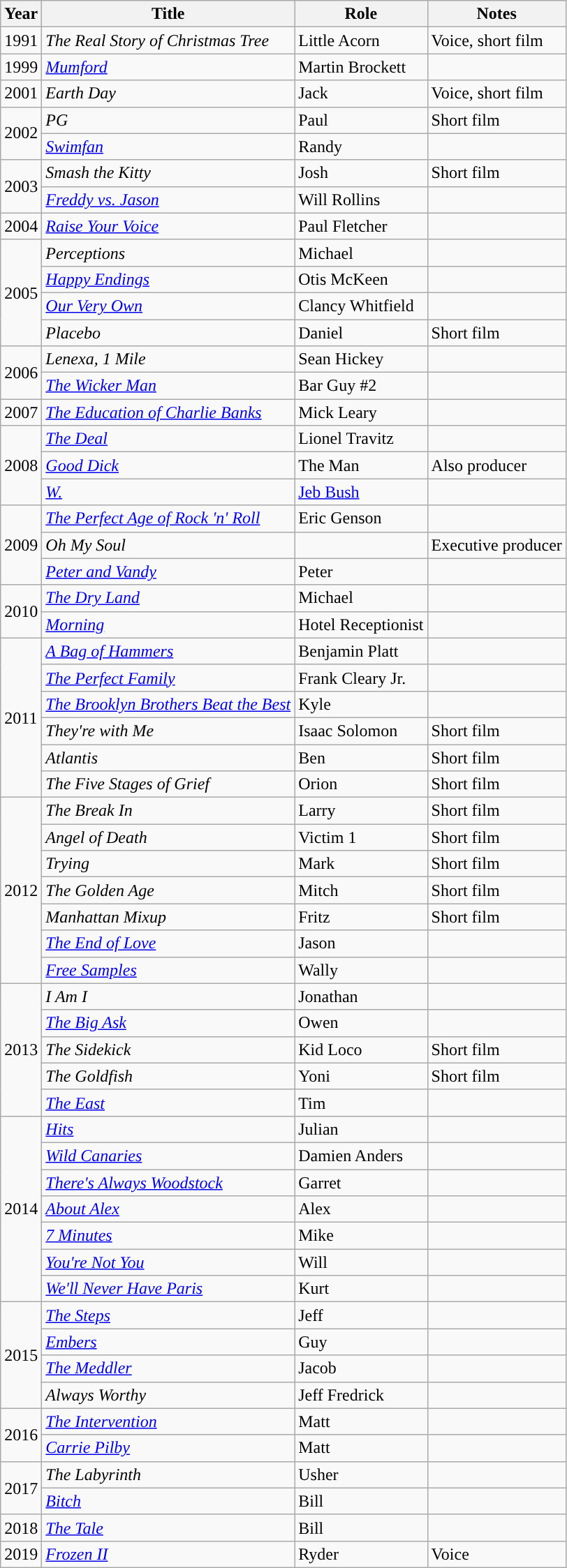<table class="wikitable sortable">
<tr>
<th>Year</th>
<th>Title</th>
<th>Role</th>
<th class="unsortable">Notes</th>
</tr>
<tr>
<td>1991</td>
<td><em>The Real Story of Christmas Tree</em></td>
<td>Little Acorn</td>
<td>Voice, short film</td>
</tr>
<tr>
<td>1999</td>
<td><em><a href='#'>Mumford</a></em></td>
<td>Martin Brockett</td>
<td></td>
</tr>
<tr>
<td>2001</td>
<td><em>Earth Day</em></td>
<td>Jack</td>
<td>Voice, short film</td>
</tr>
<tr>
<td rowspan="2">2002</td>
<td><em>PG</em></td>
<td>Paul</td>
<td>Short film</td>
</tr>
<tr>
<td><em><a href='#'>Swimfan</a></em></td>
<td>Randy</td>
<td></td>
</tr>
<tr>
<td rowspan="2">2003</td>
<td><em>Smash the Kitty</em></td>
<td>Josh</td>
<td>Short film</td>
</tr>
<tr>
<td><em><a href='#'>Freddy vs. Jason</a></em></td>
<td>Will Rollins</td>
<td></td>
</tr>
<tr>
<td>2004</td>
<td><em><a href='#'>Raise Your Voice</a></em></td>
<td>Paul Fletcher</td>
<td></td>
</tr>
<tr>
<td rowspan="4">2005</td>
<td><em>Perceptions</em></td>
<td>Michael</td>
<td></td>
</tr>
<tr>
<td><em><a href='#'>Happy Endings</a></em></td>
<td>Otis McKeen</td>
<td></td>
</tr>
<tr>
<td><em><a href='#'>Our Very Own</a></em></td>
<td>Clancy Whitfield</td>
<td></td>
</tr>
<tr>
<td><em>Placebo</em></td>
<td>Daniel</td>
<td>Short film</td>
</tr>
<tr>
<td rowspan="2">2006</td>
<td><em>Lenexa, 1 Mile</em></td>
<td>Sean Hickey</td>
<td></td>
</tr>
<tr>
<td><em><a href='#'>The Wicker Man</a></em></td>
<td>Bar Guy #2</td>
<td></td>
</tr>
<tr>
<td>2007</td>
<td><em><a href='#'>The Education of Charlie Banks</a></em></td>
<td>Mick Leary</td>
<td></td>
</tr>
<tr>
<td rowspan="3">2008</td>
<td><em><a href='#'>The Deal</a></em></td>
<td>Lionel Travitz</td>
<td></td>
</tr>
<tr>
<td><em><a href='#'>Good Dick</a></em></td>
<td>The Man</td>
<td>Also producer</td>
</tr>
<tr>
<td><em><a href='#'>W.</a></em></td>
<td><a href='#'>Jeb Bush</a></td>
<td></td>
</tr>
<tr>
<td rowspan="3">2009</td>
<td><em><a href='#'>The Perfect Age of Rock 'n' Roll</a></em></td>
<td>Eric Genson</td>
<td></td>
</tr>
<tr>
<td><em>Oh My Soul</em></td>
<td></td>
<td>Executive producer</td>
</tr>
<tr>
<td><em><a href='#'>Peter and Vandy</a></em></td>
<td>Peter</td>
<td></td>
</tr>
<tr>
<td rowspan="2'">2010</td>
<td><em><a href='#'>The Dry Land</a></em></td>
<td>Michael</td>
<td></td>
</tr>
<tr>
<td><em><a href='#'>Morning</a></em></td>
<td>Hotel Receptionist</td>
<td></td>
</tr>
<tr>
<td rowspan="6">2011</td>
<td><em><a href='#'>A Bag of Hammers</a></em></td>
<td>Benjamin Platt</td>
<td></td>
</tr>
<tr>
<td><em><a href='#'>The Perfect Family</a></em></td>
<td>Frank Cleary Jr.</td>
<td></td>
</tr>
<tr>
<td><em><a href='#'>The Brooklyn Brothers Beat the Best</a></em></td>
<td>Kyle</td>
<td></td>
</tr>
<tr>
<td><em>They're with Me</em></td>
<td>Isaac Solomon</td>
<td>Short film</td>
</tr>
<tr>
<td><em>Atlantis</em></td>
<td>Ben</td>
<td>Short film</td>
</tr>
<tr>
<td><em>The Five Stages of Grief</em></td>
<td>Orion</td>
<td>Short film</td>
</tr>
<tr>
<td rowspan="7">2012</td>
<td><em>The Break In</em></td>
<td>Larry</td>
<td>Short film</td>
</tr>
<tr>
<td><em>Angel of Death</em></td>
<td>Victim 1</td>
<td>Short film</td>
</tr>
<tr>
<td><em>Trying</em></td>
<td>Mark</td>
<td>Short film</td>
</tr>
<tr>
<td><em>The Golden Age</em></td>
<td>Mitch</td>
<td>Short film</td>
</tr>
<tr>
<td><em>Manhattan Mixup</em></td>
<td>Fritz</td>
<td>Short film</td>
</tr>
<tr>
<td><em><a href='#'>The End of Love</a></em></td>
<td>Jason</td>
<td></td>
</tr>
<tr>
<td><em><a href='#'>Free Samples</a></em></td>
<td>Wally</td>
<td></td>
</tr>
<tr>
<td rowspan="5">2013</td>
<td><em>I Am I</em></td>
<td>Jonathan</td>
<td></td>
</tr>
<tr>
<td><em><a href='#'>The Big Ask</a></em></td>
<td>Owen</td>
<td></td>
</tr>
<tr>
<td><em>The Sidekick</em></td>
<td>Kid Loco</td>
<td>Short film</td>
</tr>
<tr>
<td><em>The Goldfish</em></td>
<td>Yoni</td>
<td>Short film</td>
</tr>
<tr>
<td><em><a href='#'>The East</a></em></td>
<td>Tim</td>
<td></td>
</tr>
<tr>
<td rowspan="7">2014</td>
<td><em><a href='#'>Hits</a></em></td>
<td>Julian</td>
<td></td>
</tr>
<tr>
<td><em><a href='#'>Wild Canaries</a></em></td>
<td>Damien Anders</td>
<td></td>
</tr>
<tr>
<td><em><a href='#'>There's Always Woodstock</a></em></td>
<td>Garret</td>
<td></td>
</tr>
<tr>
<td><em><a href='#'>About Alex</a></em></td>
<td>Alex</td>
<td></td>
</tr>
<tr>
<td><em><a href='#'>7 Minutes</a></em></td>
<td>Mike</td>
<td></td>
</tr>
<tr>
<td><em><a href='#'>You're Not You</a></em></td>
<td>Will</td>
<td></td>
</tr>
<tr>
<td><em><a href='#'>We'll Never Have Paris</a></em></td>
<td>Kurt</td>
<td></td>
</tr>
<tr>
<td rowspan="4">2015</td>
<td><em><a href='#'>The Steps</a></em></td>
<td>Jeff</td>
<td></td>
</tr>
<tr>
<td><em><a href='#'>Embers</a></em></td>
<td>Guy</td>
<td></td>
</tr>
<tr>
<td><em><a href='#'>The Meddler</a></em></td>
<td>Jacob</td>
<td></td>
</tr>
<tr>
<td><em>Always Worthy</em></td>
<td>Jeff Fredrick</td>
<td></td>
</tr>
<tr>
<td rowspan="2">2016</td>
<td><em><a href='#'>The Intervention</a></em></td>
<td>Matt</td>
<td></td>
</tr>
<tr>
<td><em><a href='#'>Carrie Pilby</a></em></td>
<td>Matt</td>
<td></td>
</tr>
<tr>
<td rowspan="2">2017</td>
<td><em>The Labyrinth</em></td>
<td>Usher</td>
<td></td>
</tr>
<tr>
<td><em><a href='#'>Bitch</a></em></td>
<td>Bill</td>
<td></td>
</tr>
<tr>
<td>2018</td>
<td><em><a href='#'>The Tale</a></em></td>
<td>Bill</td>
<td></td>
</tr>
<tr>
<td>2019</td>
<td><em><a href='#'>Frozen II</a></em></td>
<td>Ryder</td>
<td>Voice</td>
</tr>
</table>
